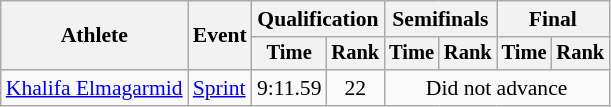<table class="wikitable" style="font-size:90%">
<tr>
<th rowspan=2>Athlete</th>
<th rowspan=2>Event</th>
<th colspan=2>Qualification</th>
<th colspan=2>Semifinals</th>
<th colspan=2>Final</th>
</tr>
<tr style="font-size:95%">
<th>Time</th>
<th>Rank</th>
<th>Time</th>
<th>Rank</th>
<th>Time</th>
<th>Rank</th>
</tr>
<tr align=center>
<td align=left><a href='#'>Khalifa Elmagarmid</a></td>
<td align=left><a href='#'>Sprint</a></td>
<td>9:11.59</td>
<td>22</td>
<td colspan=4>Did not advance</td>
</tr>
</table>
